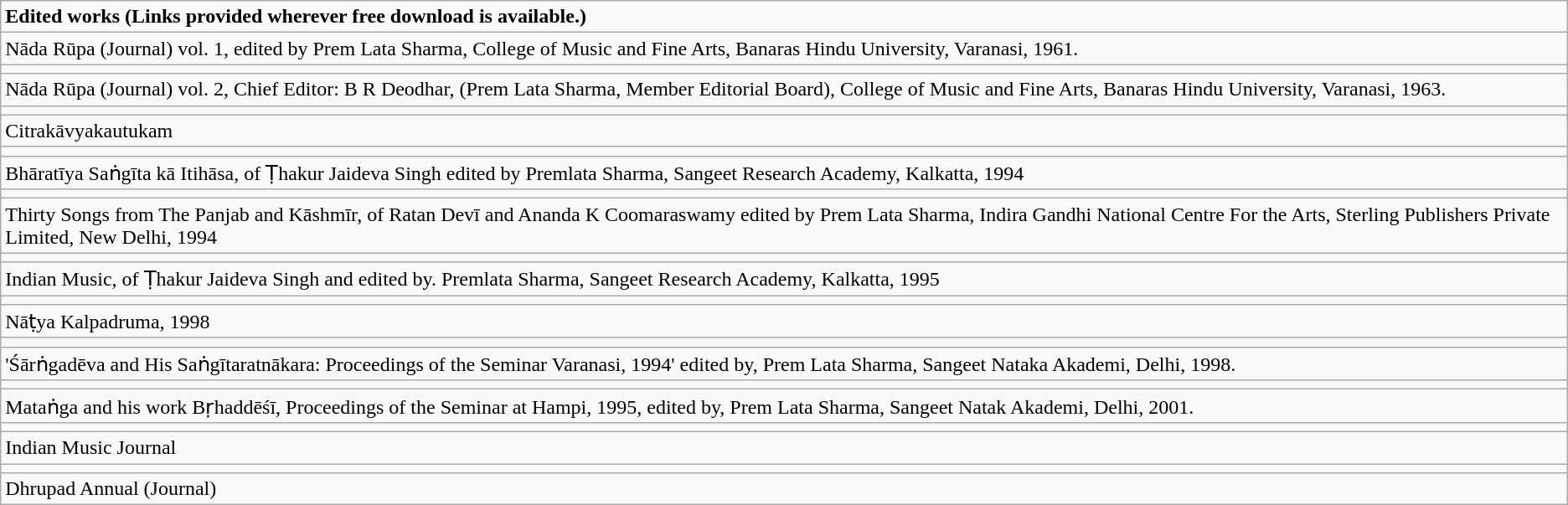<table class="wikitable">
<tr>
<td><strong>Edited works (Links provided wherever free download is available.)</strong></td>
</tr>
<tr>
<td>Nāda Rūpa (Journal) vol. 1, edited by Prem Lata Sharma, College of Music and Fine Arts, Banaras Hindu University, Varanasi, 1961.<br></td>
</tr>
<tr>
<td></td>
</tr>
<tr>
<td>Nāda Rūpa (Journal) vol. 2, Chief Editor: B R Deodhar, (Prem Lata Sharma, Member Editorial Board), College of Music and Fine Arts, Banaras Hindu University, Varanasi, 1963.<br></td>
</tr>
<tr>
<td></td>
</tr>
<tr>
<td>Citrakāvyakautukam</td>
</tr>
<tr>
<td></td>
</tr>
<tr>
<td>Bhāratīya Saṅgīta kā Itihāsa, of Ṭhakur Jaideva Singh edited by Premlata Sharma, Sangeet Research Academy, Kalkatta, 1994</td>
</tr>
<tr>
<td></td>
</tr>
<tr>
<td>Thirty Songs from The Panjab and Kāshmīr, of Ratan Devī and Ananda K Coomaraswamy edited by Prem Lata Sharma, Indira Gandhi National Centre For the Arts, Sterling Publishers Private Limited, New Delhi, 1994</td>
</tr>
<tr>
<td></td>
</tr>
<tr>
<td>Indian Music, of Ṭhakur Jaideva Singh and edited by. Premlata Sharma, Sangeet Research Academy, Kalkatta, 1995</td>
</tr>
<tr>
<td></td>
</tr>
<tr>
<td>Nāṭya Kalpadruma, 1998</td>
</tr>
<tr>
<td></td>
</tr>
<tr>
<td>'Śārṅgadēva and His Saṅgītaratnākara: Proceedings of the Seminar Varanasi, 1994' edited by, Prem Lata Sharma, Sangeet Nataka Akademi, Delhi, 1998.</td>
</tr>
<tr>
<td></td>
</tr>
<tr>
<td>Mataṅga and his work Bṛhaddēśī, Proceedings of the Seminar at Hampi, 1995, edited by, Prem Lata Sharma, Sangeet Natak Akademi, Delhi, 2001.</td>
</tr>
<tr>
<td></td>
</tr>
<tr>
<td>Indian Music Journal<br></td>
</tr>
<tr>
<td></td>
</tr>
<tr>
<td>Dhrupad Annual (Journal)<br></td>
</tr>
</table>
